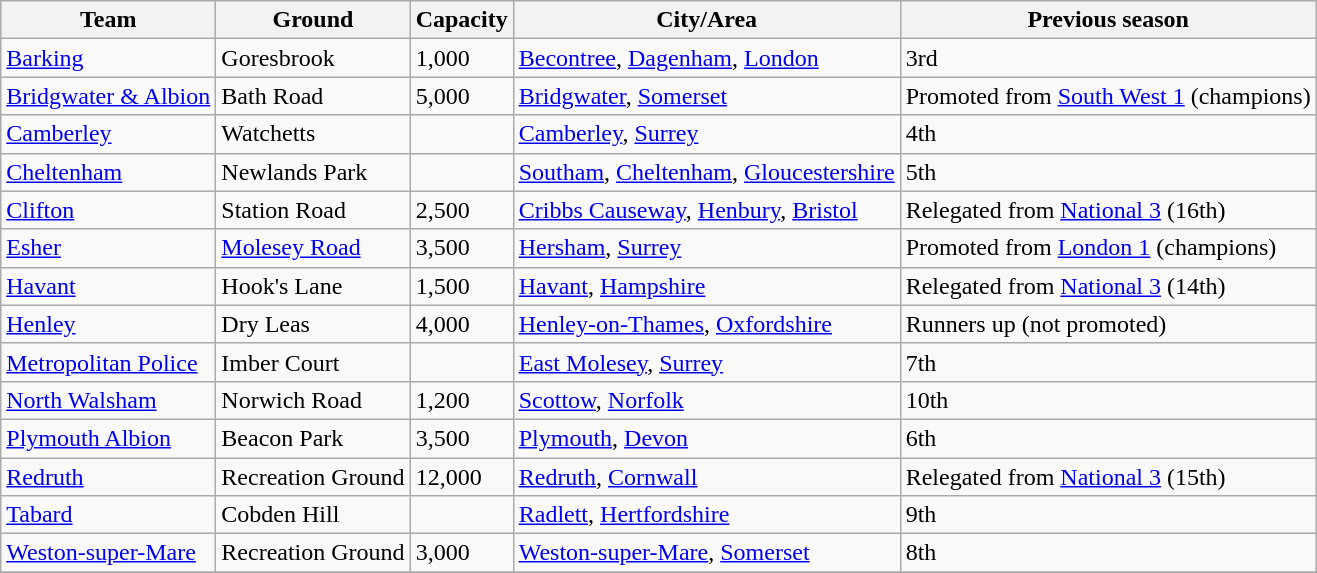<table class="wikitable sortable">
<tr>
<th>Team</th>
<th>Ground</th>
<th>Capacity</th>
<th>City/Area</th>
<th>Previous season</th>
</tr>
<tr>
<td><a href='#'>Barking</a></td>
<td>Goresbrook</td>
<td>1,000</td>
<td><a href='#'>Becontree</a>, <a href='#'>Dagenham</a>, <a href='#'>London</a></td>
<td>3rd</td>
</tr>
<tr>
<td><a href='#'>Bridgwater & Albion</a></td>
<td>Bath Road</td>
<td>5,000</td>
<td><a href='#'>Bridgwater</a>, <a href='#'>Somerset</a></td>
<td>Promoted from <a href='#'>South West 1</a> (champions)</td>
</tr>
<tr>
<td><a href='#'>Camberley</a></td>
<td>Watchetts</td>
<td></td>
<td><a href='#'>Camberley</a>, <a href='#'>Surrey</a></td>
<td>4th</td>
</tr>
<tr>
<td><a href='#'>Cheltenham</a></td>
<td>Newlands Park</td>
<td></td>
<td><a href='#'>Southam</a>, <a href='#'>Cheltenham</a>, <a href='#'>Gloucestershire</a></td>
<td>5th</td>
</tr>
<tr>
<td><a href='#'>Clifton</a></td>
<td>Station Road</td>
<td>2,500</td>
<td><a href='#'>Cribbs Causeway</a>, <a href='#'>Henbury</a>, <a href='#'>Bristol</a></td>
<td>Relegated from <a href='#'>National 3</a> (16th)</td>
</tr>
<tr>
<td><a href='#'>Esher</a></td>
<td><a href='#'>Molesey Road</a></td>
<td>3,500</td>
<td><a href='#'>Hersham</a>, <a href='#'>Surrey</a></td>
<td>Promoted from <a href='#'>London 1</a> (champions)</td>
</tr>
<tr>
<td><a href='#'>Havant</a></td>
<td>Hook's Lane</td>
<td>1,500</td>
<td><a href='#'>Havant</a>, <a href='#'>Hampshire</a></td>
<td>Relegated from <a href='#'>National 3</a> (14th)</td>
</tr>
<tr>
<td><a href='#'>Henley</a></td>
<td>Dry Leas</td>
<td>4,000</td>
<td><a href='#'>Henley-on-Thames</a>, <a href='#'>Oxfordshire</a></td>
<td>Runners up (not promoted)</td>
</tr>
<tr>
<td><a href='#'>Metropolitan Police</a></td>
<td>Imber Court</td>
<td></td>
<td><a href='#'>East Molesey</a>, <a href='#'>Surrey</a></td>
<td>7th</td>
</tr>
<tr>
<td><a href='#'>North Walsham</a></td>
<td>Norwich Road</td>
<td>1,200</td>
<td><a href='#'>Scottow</a>, <a href='#'>Norfolk</a></td>
<td>10th</td>
</tr>
<tr>
<td><a href='#'>Plymouth Albion</a></td>
<td>Beacon Park</td>
<td>3,500</td>
<td><a href='#'>Plymouth</a>, <a href='#'>Devon</a></td>
<td>6th</td>
</tr>
<tr>
<td><a href='#'>Redruth</a></td>
<td>Recreation Ground</td>
<td>12,000</td>
<td><a href='#'>Redruth</a>, <a href='#'>Cornwall</a></td>
<td>Relegated from <a href='#'>National 3</a> (15th)</td>
</tr>
<tr>
<td><a href='#'>Tabard</a></td>
<td>Cobden Hill</td>
<td></td>
<td><a href='#'>Radlett</a>, <a href='#'>Hertfordshire</a></td>
<td>9th</td>
</tr>
<tr>
<td><a href='#'>Weston-super-Mare</a></td>
<td>Recreation Ground</td>
<td>3,000</td>
<td><a href='#'>Weston-super-Mare</a>, <a href='#'>Somerset</a></td>
<td>8th</td>
</tr>
<tr>
</tr>
</table>
